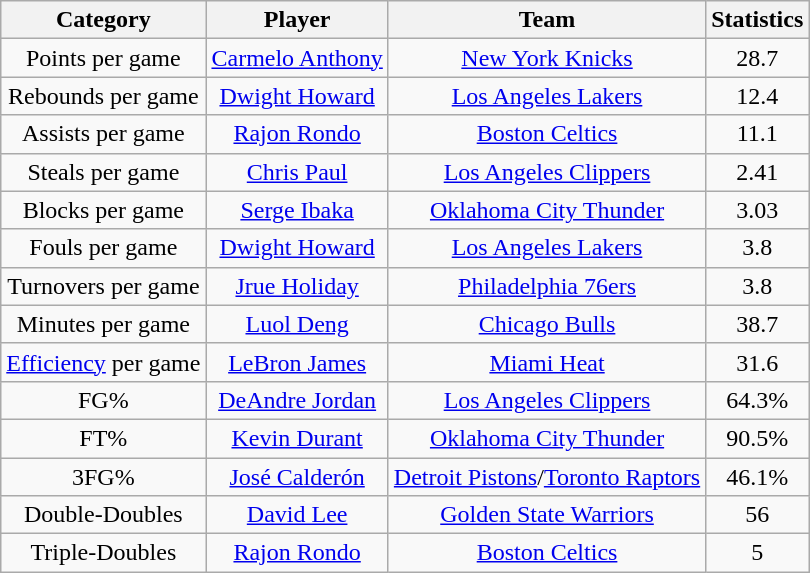<table class="wikitable" style="text-align:center">
<tr>
<th>Category</th>
<th>Player</th>
<th>Team</th>
<th>Statistics</th>
</tr>
<tr>
<td>Points per game</td>
<td><a href='#'>Carmelo Anthony</a></td>
<td><a href='#'>New York Knicks</a></td>
<td>28.7</td>
</tr>
<tr>
<td>Rebounds per game</td>
<td><a href='#'>Dwight Howard</a></td>
<td><a href='#'>Los Angeles Lakers</a></td>
<td>12.4</td>
</tr>
<tr>
<td>Assists per game</td>
<td><a href='#'>Rajon Rondo</a></td>
<td><a href='#'>Boston Celtics</a></td>
<td>11.1</td>
</tr>
<tr>
<td>Steals per game</td>
<td><a href='#'>Chris Paul</a></td>
<td><a href='#'>Los Angeles Clippers</a></td>
<td>2.41</td>
</tr>
<tr>
<td>Blocks per game</td>
<td><a href='#'>Serge Ibaka</a></td>
<td><a href='#'>Oklahoma City Thunder</a></td>
<td>3.03</td>
</tr>
<tr>
<td>Fouls per game</td>
<td><a href='#'>Dwight Howard</a></td>
<td><a href='#'>Los Angeles Lakers</a></td>
<td>3.8</td>
</tr>
<tr>
<td>Turnovers per game</td>
<td><a href='#'>Jrue Holiday</a></td>
<td><a href='#'>Philadelphia 76ers</a></td>
<td>3.8</td>
</tr>
<tr>
<td>Minutes per game</td>
<td><a href='#'>Luol Deng</a></td>
<td><a href='#'>Chicago Bulls</a></td>
<td>38.7</td>
</tr>
<tr>
<td><a href='#'>Efficiency</a> per game</td>
<td><a href='#'>LeBron James</a></td>
<td><a href='#'>Miami Heat</a></td>
<td>31.6</td>
</tr>
<tr>
<td>FG%</td>
<td><a href='#'>DeAndre Jordan</a></td>
<td><a href='#'>Los Angeles Clippers</a></td>
<td>64.3%</td>
</tr>
<tr>
<td>FT%</td>
<td><a href='#'>Kevin Durant</a></td>
<td><a href='#'>Oklahoma City Thunder</a></td>
<td>90.5%</td>
</tr>
<tr>
<td>3FG%</td>
<td><a href='#'>José Calderón</a></td>
<td><a href='#'>Detroit Pistons</a>/<a href='#'>Toronto Raptors</a></td>
<td>46.1%</td>
</tr>
<tr>
<td>Double-Doubles</td>
<td><a href='#'>David Lee</a></td>
<td><a href='#'>Golden State Warriors</a></td>
<td>56</td>
</tr>
<tr>
<td>Triple-Doubles</td>
<td><a href='#'>Rajon Rondo</a></td>
<td><a href='#'>Boston Celtics</a></td>
<td>5</td>
</tr>
</table>
